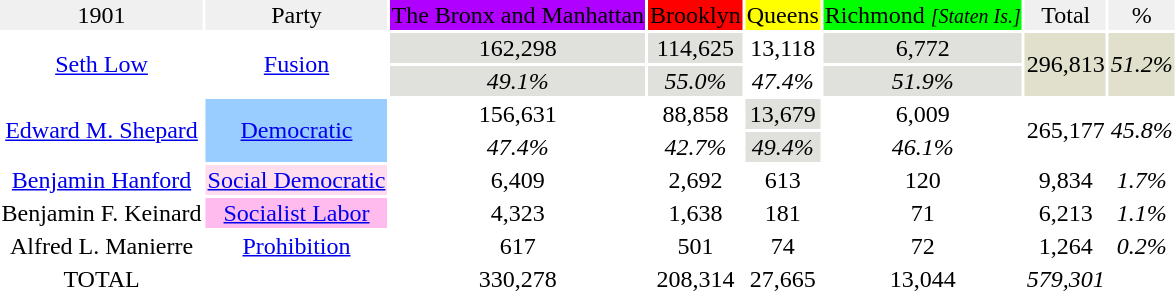<table style="text-align:center;">
<tr>
<td style="background:#f0f0f0;">1901</td>
<td style="background:#f0f0f0;">Party</td>
<td style="background:#b000ff;">The Bronx and Manhattan</td>
<td style="background:red;">Brooklyn</td>
<td style="background:yellow;">Queens</td>
<td style="background:lime;">Richmond <small><em>[Staten Is.]</em></small></td>
<td style="background:#f0f0f0;">Total</td>
<td style="background:#f0f0f0;">%</td>
</tr>
<tr>
<td rowspan="2"><a href='#'>Seth Low</a></td>
<td rowspan="2"><a href='#'>Fusion</a></td>
<td style="background:#e0e0dd;">162,298</td>
<td style="background:#e0e0dd;">114,625</td>
<td>13,118</td>
<td style="background:#e0e0dd;">6,772</td>
<td rowspan="2" style="background:#e0e0cc;">296,813</td>
<td rowspan="2" style="background:#e0e0cc;"><em>51.2%</em></td>
</tr>
<tr>
<td style="background:#e0e0dd;"><em>49.1%</em></td>
<td style="background:#e0e0dd;"><em>55.0%</em></td>
<td><em>47.4%</em></td>
<td style="background:#e0e0dd;"><em>51.9%</em></td>
</tr>
<tr>
<td rowspan="2"><a href='#'>Edward M. Shepard</a></td>
<td rowspan="2" style="background:#9cf;"><a href='#'>Democratic</a></td>
<td>156,631</td>
<td>88,858</td>
<td style="background:#e0e0dd;">13,679</td>
<td>6,009</td>
<td rowspan="2">265,177</td>
<td rowspan="2"><em>45.8%</em></td>
</tr>
<tr>
<td><em>47.4%</em></td>
<td><em>42.7%</em></td>
<td style="background:#e0e0dd;"><em>49.4%</em></td>
<td><em>46.1%</em></td>
</tr>
<tr>
<td><a href='#'>Benjamin Hanford</a></td>
<td style="background:#fde;"><a href='#'>Social Democratic</a></td>
<td>6,409</td>
<td>2,692</td>
<td>613</td>
<td>120</td>
<td>9,834</td>
<td><em>1.7%</em></td>
</tr>
<tr>
<td>Benjamin F. Keinard</td>
<td style="background:#fbe;"><a href='#'>Socialist Labor</a></td>
<td>4,323</td>
<td>1,638</td>
<td>181</td>
<td>71</td>
<td>6,213</td>
<td><em>1.1%</em></td>
</tr>
<tr>
<td>Alfred L. Manierre</td>
<td><a href='#'>Prohibition</a></td>
<td>617</td>
<td>501</td>
<td>74</td>
<td>72</td>
<td>1,264</td>
<td><em>0.2%</em></td>
</tr>
<tr>
<td>TOTAL</td>
<td></td>
<td>330,278</td>
<td>208,314</td>
<td>27,665</td>
<td>13,044</td>
<td><em>579,301</em></td>
<td></td>
</tr>
</table>
